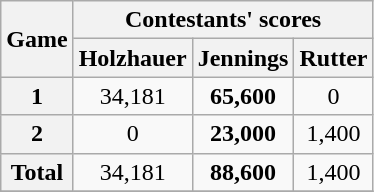<table class="wikitable plainrowheaders" style="text-align:center;">
<tr>
<th scope="col" rowspan="2">Game </th>
<th scope="col" colspan="3">Contestants' scores</th>
</tr>
<tr 2>
<th scope="col">Holzhauer</th>
<th scope="col">Jennings</th>
<th scope="col">Rutter</th>
</tr>
<tr>
<th scope="row" style="text-align:center;">1</th>
<td>34,181</td>
<td><strong>65,600</strong></td>
<td>0</td>
</tr>
<tr>
<th scope="row" style="text-align:center;">2</th>
<td>0</td>
<td><strong>23,000</strong></td>
<td>1,400</td>
</tr>
<tr>
<th><strong>Total</strong></th>
<td>34,181</td>
<td><strong>88,600</strong></td>
<td>1,400</td>
</tr>
<tr>
</tr>
</table>
